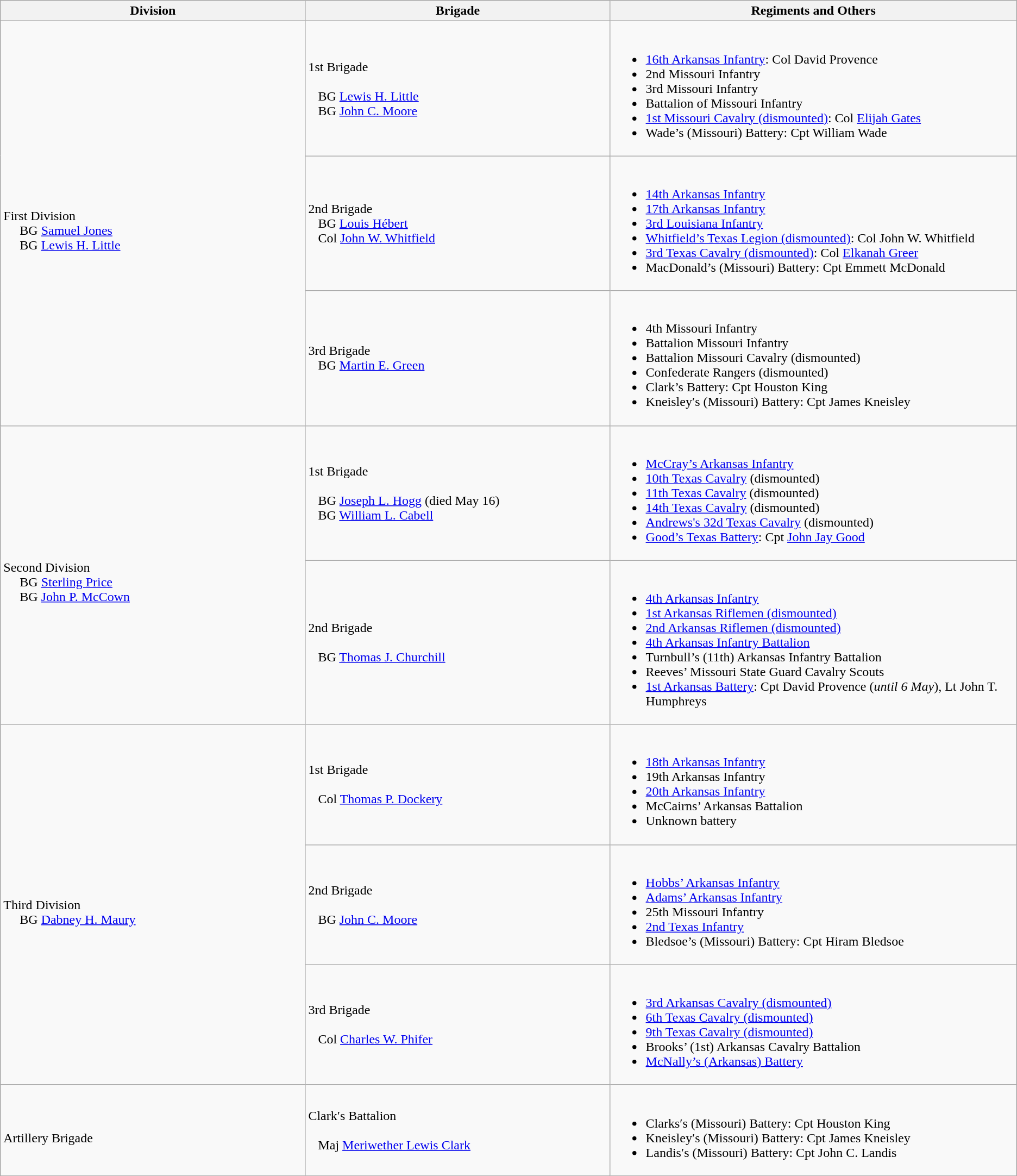<table class="wikitable">
<tr>
<th width=30%>Division</th>
<th width=30%>Brigade</th>
<th>Regiments and Others</th>
</tr>
<tr>
<td rowspan=3><br>First Division
<br>    
BG <a href='#'>Samuel Jones</a><br>    
BG <a href='#'>Lewis H. Little</a></td>
<td>1st Brigade<br><br>  
BG <a href='#'>Lewis H. Little</a><br>  
BG <a href='#'>John C. Moore</a></td>
<td><br><ul><li><a href='#'>16th Arkansas Infantry</a>: Col David Provence</li><li>2nd Missouri Infantry</li><li>3rd Missouri Infantry</li><li>Battalion of Missouri Infantry</li><li><a href='#'>1st Missouri Cavalry (dismounted)</a>: Col <a href='#'>Elijah Gates</a></li><li>Wade’s (Missouri) Battery: Cpt William Wade</li></ul></td>
</tr>
<tr>
<td>2nd Brigade<br>  
BG <a href='#'>Louis Hébert</a><br>  
Col <a href='#'>John W. Whitfield</a></td>
<td><br><ul><li><a href='#'>14th Arkansas Infantry</a></li><li><a href='#'>17th Arkansas Infantry</a></li><li><a href='#'>3rd Louisiana Infantry</a></li><li><a href='#'>Whitfield’s Texas Legion (dismounted)</a>: Col John W. Whitfield</li><li><a href='#'>3rd Texas Cavalry (dismounted)</a>: Col <a href='#'>Elkanah Greer</a></li><li>MacDonald’s (Missouri) Battery: Cpt Emmett McDonald</li></ul></td>
</tr>
<tr>
<td>3rd Brigade<br>  
BG <a href='#'>Martin E. Green</a></td>
<td><br><ul><li>4th Missouri Infantry</li><li>Battalion Missouri Infantry</li><li>Battalion Missouri Cavalry (dismounted)</li><li>Confederate Rangers (dismounted)</li><li>Clark’s Battery: Cpt Houston King</li><li>Kneisley′s (Missouri) Battery: Cpt James Kneisley</li></ul></td>
</tr>
<tr>
<td rowspan=2><br>Second Division
<br>    
BG <a href='#'>Sterling Price</a><br>    
BG <a href='#'>John P. McCown</a></td>
<td>1st Brigade<br><br>  
BG <a href='#'>Joseph L. Hogg</a> (died May 16)<br>  
BG <a href='#'>William L. Cabell</a></td>
<td><br><ul><li><a href='#'>McCray’s Arkansas Infantry</a></li><li><a href='#'>10th Texas Cavalry</a> (dismounted)</li><li><a href='#'>11th Texas Cavalry</a> (dismounted)</li><li><a href='#'>14th Texas Cavalry</a> (dismounted)</li><li><a href='#'>Andrews's 32d Texas Cavalry</a> (dismounted)</li><li><a href='#'>Good’s Texas Battery</a>: Cpt <a href='#'>John Jay Good</a></li></ul></td>
</tr>
<tr>
<td>2nd Brigade<br><br>  
BG <a href='#'>Thomas J. Churchill</a></td>
<td><br><ul><li><a href='#'>4th Arkansas Infantry</a></li><li><a href='#'>1st Arkansas Riflemen (dismounted)</a></li><li><a href='#'>2nd Arkansas Riflemen (dismounted)</a></li><li><a href='#'>4th Arkansas Infantry Battalion</a></li><li>Turnbull’s (11th) Arkansas Infantry Battalion</li><li>Reeves’ Missouri State Guard Cavalry Scouts</li><li><a href='#'>1st Arkansas Battery</a>: Cpt David Provence (<em>until 6 May</em>), Lt John T. Humphreys</li></ul></td>
</tr>
<tr>
<td rowspan=3><br>Third Division
<br>    
BG <a href='#'>Dabney H. Maury</a></td>
<td>1st Brigade<br><br>  
Col <a href='#'>Thomas P. Dockery</a></td>
<td><br><ul><li><a href='#'>18th Arkansas Infantry</a></li><li>19th Arkansas Infantry</li><li><a href='#'>20th Arkansas Infantry</a></li><li>McCairns’ Arkansas Battalion</li><li>Unknown battery</li></ul></td>
</tr>
<tr>
<td>2nd Brigade<br><br>  
BG <a href='#'>John C. Moore</a></td>
<td><br><ul><li><a href='#'>Hobbs’ Arkansas Infantry</a></li><li><a href='#'>Adams’ Arkansas Infantry</a></li><li>25th Missouri Infantry</li><li><a href='#'>2nd Texas Infantry</a></li><li>Bledsoe’s (Missouri) Battery: Cpt Hiram Bledsoe</li></ul></td>
</tr>
<tr>
<td>3rd Brigade<br><br>  
Col <a href='#'>Charles W. Phifer</a></td>
<td><br><ul><li><a href='#'>3rd Arkansas Cavalry (dismounted)</a></li><li><a href='#'>6th Texas Cavalry (dismounted)</a></li><li><a href='#'>9th Texas Cavalry (dismounted)</a></li><li>Brooks’ (1st) Arkansas Cavalry Battalion</li><li><a href='#'>McNally’s (Arkansas) Battery</a></li></ul></td>
</tr>
<tr>
<td rowspan=1><br>Artillery Brigade</td>
<td>Clark′s Battalion<br><br>  
Maj <a href='#'>Meriwether Lewis Clark</a></td>
<td><br><ul><li>Clarks′s (Missouri) Battery: Cpt Houston King</li><li>Kneisley′s (Missouri) Battery: Cpt James Kneisley</li><li>Landis′s (Missouri) Battery: Cpt John C. Landis</li></ul></td>
</tr>
</table>
